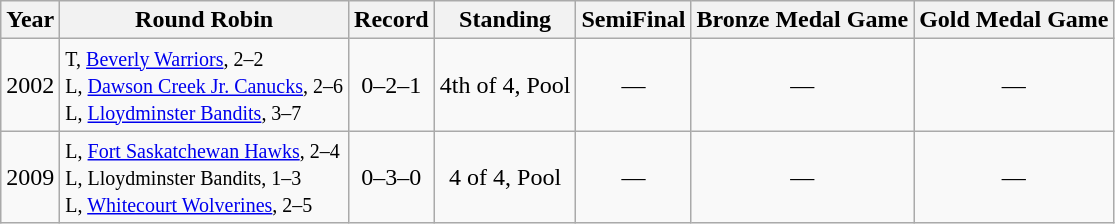<table class="wikitable" style="text-align:center">
<tr>
<th>Year</th>
<th>Round Robin</th>
<th>Record</th>
<th>Standing</th>
<th>SemiFinal</th>
<th>Bronze Medal Game</th>
<th>Gold Medal Game</th>
</tr>
<tr>
<td>2002</td>
<td align=left><small>T, <a href='#'>Beverly Warriors</a>, 2–2 <br>L, <a href='#'>Dawson Creek Jr. Canucks</a>, 2–6<br>L, <a href='#'>Lloydminster Bandits</a>, 3–7</small></td>
<td>0–2–1</td>
<td>4th of 4, Pool</td>
<td>—</td>
<td>—</td>
<td>—</td>
</tr>
<tr>
<td>2009</td>
<td align=left><small>L, <a href='#'>Fort Saskatchewan Hawks</a>, 2–4<br>L, Lloydminster Bandits, 1–3<br>L, <a href='#'>Whitecourt Wolverines</a>, 2–5</small></td>
<td>0–3–0</td>
<td>4 of 4, Pool</td>
<td>—</td>
<td>—</td>
<td>—</td>
</tr>
</table>
